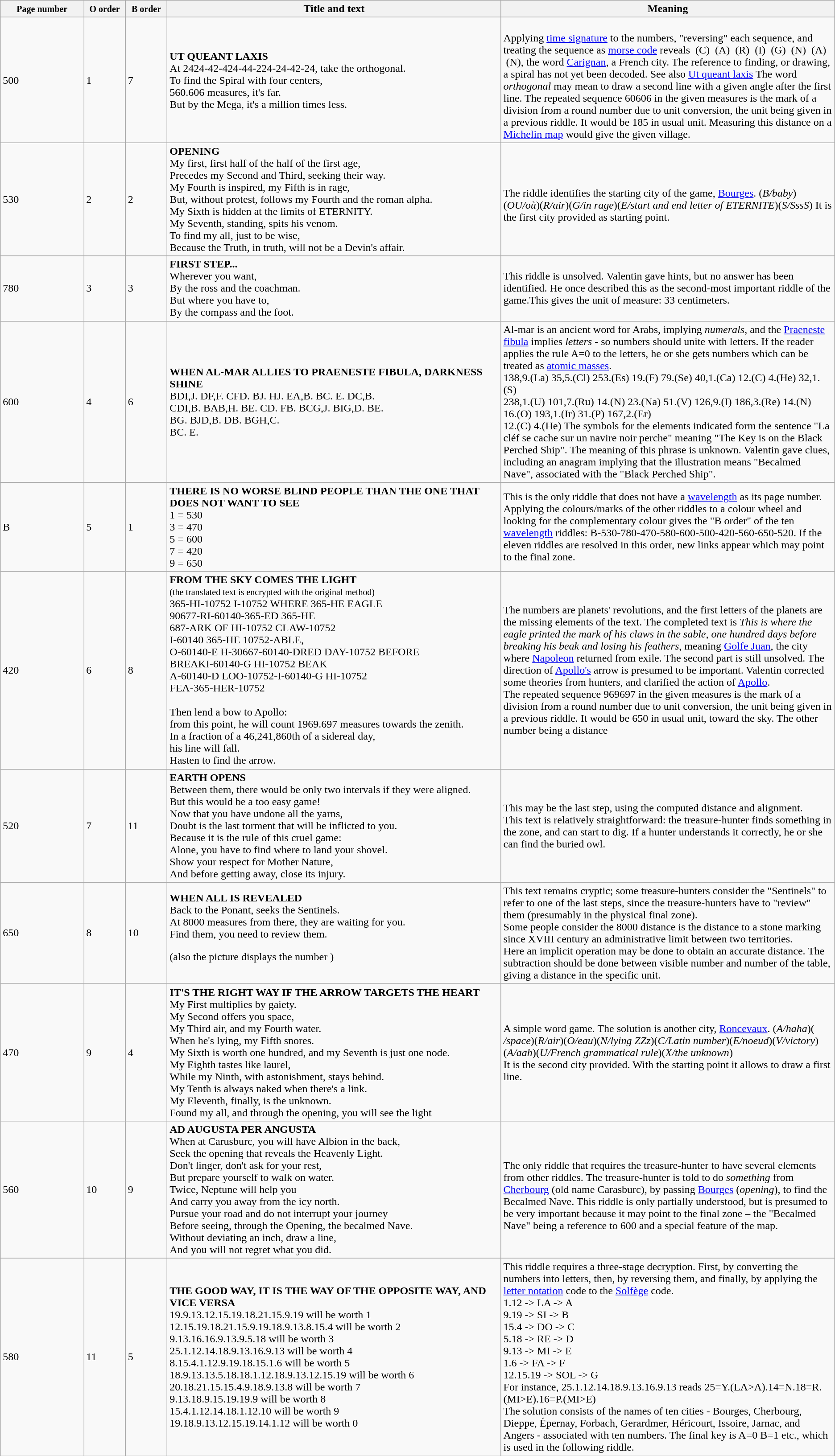<table class="wikitable sortable">
<tr>
<th width="10%"><small>Page number</small></th>
<th width="5%"><small>O order</small></th>
<th width="5%"><small>B order</small></th>
<th width="40%" class="unsortable">Title and text</th>
<th width="40%" class="unsortable">Meaning</th>
</tr>
<tr>
<td>500</td>
<td>1</td>
<td>7</td>
<td><strong>UT QUEANT LAXIS</strong><br>At 2424-42-424-44-224-24-42-24, take the orthogonal.<br>To find the Spiral with four centers, <br>560.606 measures, it's far. <br>But by the Mega, it's a million times less.</td>
<td><br>

Applying <a href='#'>time signature</a> to the numbers, "reversing" each sequence, and treating the sequence as <a href='#'>morse code</a> reveals  (C)  (A)  (R)  (I)  (G)  (N)  (A)  (N), the word <a href='#'>Carignan</a>, a French city. The reference to finding, or drawing, a spiral has not yet been decoded.
See also <a href='#'>Ut queant laxis</a>
The word <em>orthogonal</em> may mean to draw a second line with a given angle after the first line.
The repeated sequence 60606 in the given measures is the mark of a division from a round number due to unit conversion, the unit being given in a previous riddle. It would be 185 in usual unit.
Measuring this distance on a <a href='#'>Michelin map</a> would give the given village.</td>
</tr>
<tr>
<td>530</td>
<td>2</td>
<td>2</td>
<td><strong>OPENING</strong><br>My first, first half of the half of the first age, <br>Precedes my Second and Third, seeking their way. <br>My Fourth is inspired, my Fifth is in rage,<br>But, without protest, follows my Fourth and the roman alpha.<br>My Sixth is hidden at the limits of ETERNITY. <br>My Seventh, standing, spits his venom. <br>To find my all, just to be wise,<br>Because the Truth, in truth, will not be a Devin's affair.</td>
<td><br>The riddle identifies the starting city of the game, <a href='#'>Bourges</a>. (<em>B/baby</em>)(<em>OU/où</em>)(<em>R/air</em>)(<em>G/in rage</em>)(<em>E/start and end letter of ETERNITE</em>)(<em>S/SssS</em>)
It is the first city provided as starting point.</td>
</tr>
<tr>
<td>780</td>
<td>3</td>
<td>3</td>
<td><strong>FIRST STEP...</strong><br>Wherever you want,<br>By the ross and the coachman.<br>But where you have to,<br>By the compass and the foot.</td>
<td>This riddle is unsolved. Valentin gave hints, but no answer has been identified. He once described this as the second-most important riddle of the game.This gives the unit of measure: 33 centimeters.</td>
</tr>
<tr>
<td>600</td>
<td>4</td>
<td>6</td>
<td><strong>WHEN AL-MAR ALLIES TO PRAENESTE FIBULA, DARKNESS SHINE</strong><br>BDI,J.  DF,F.  CFD.  BJ.  HJ.  EA,B.  BC.  E.  DC,B. <br>CDI,B.  BAB,H.  BE. CD.  FB.  BCG,J.  BIG,D.  BE.<br>  BG.  BJD,B.  DB.  BGH,C. <br>BC.  E.</td>
<td>Al-mar is an ancient word for Arabs, implying <em>numerals</em>, and the <a href='#'>Praeneste fibula</a> implies <em>letters</em> - so numbers should unite with letters. If the reader applies the rule A=0 to the letters, he or she gets numbers which can be treated as <a href='#'>atomic masses</a>.<br>138,9.(La)  35,5.(Cl)  253.(Es)  19.(F)  79.(Se)  40,1.(Ca)  12.(C)  4.(He)  32,1.(S) <br>238,1.(U)  101,7.(Ru)  14.(N) 23.(Na)  51.(V)  126,9.(I)  186,3.(Re)  14.(N)<br>  16.(O)  193,1.(Ir)  31.(P)  167,2.(Er) <br>12.(C)  4.(He) 
The symbols for the elements indicated form the sentence "La cléf se cache sur un navire noir perche" meaning "The Key is on the Black Perched Ship". The meaning of this phrase is unknown. Valentin gave clues, including an anagram implying that the illustration means "Becalmed Nave", associated with the "Black Perched Ship".</td>
</tr>
<tr>
<td>B</td>
<td>5</td>
<td>1</td>
<td><strong>THERE IS NO WORSE BLIND PEOPLE THAN THE ONE THAT DOES NOT WANT TO SEE</strong><br>1 = 530 <br> 3 = 470<br> 5 = 600 <br>7 = 420<br> 9 = 650</td>
<td>This is the only riddle that does not have a <a href='#'>wavelength</a> as its page number. Applying the colours/marks of the other riddles to a colour wheel and looking for the complementary colour gives the "B order" of the ten <a href='#'>wavelength</a> riddles: B-530-780-470-580-600-500-420-560-650-520. If the eleven riddles are resolved in this order, new links appear which may point to the final zone.</td>
</tr>
<tr>
<td>420</td>
<td>6</td>
<td>8</td>
<td><strong>FROM THE SKY COMES THE LIGHT</strong><br><small>(the translated text is encrypted with the original method)</small><br>365-HI-10752 I-10752 WHERE 365-HE EAGLE<br>90677-RI-60140-365-ED 365-HE<br>687-ARK OF HI-10752 CLAW-10752<br>I-60140 365-HE 10752-ABLE,<br>O-60140-E H-30667-60140-DRED DAY-10752 BEFORE<br>BREAKI-60140-G HI-10752 BEAK<br>A-60140-D LOO-10752-I-60140-G HI-10752<br>FEA-365-HER-10752<br><br>Then lend a bow to Apollo: <br>from this point, he will count 1969.697 measures towards the zenith.<br>In a fraction of a 46,241,860th of a sidereal day, <br>his line will fall.<br>Hasten to find the arrow.</td>
<td>The numbers are planets' revolutions, and the first letters of the planets are the missing elements of the text. The completed text is <em>This is where the eagle printed the mark of his claws in the sable, one hundred days before breaking his beak and losing his feathers</em>, meaning <a href='#'>Golfe Juan</a>, the city where <a href='#'>Napoleon</a> returned from exile. The second part is still unsolved. The direction of <a href='#'>Apollo's</a> arrow is presumed to be important. Valentin corrected some theories from hunters, and clarified the action of <a href='#'>Apollo</a>.<br>The repeated sequence 969697 in the given measures is the mark of a division from a round number due to unit conversion, the unit being given in a previous riddle. It would be 650 in usual unit, toward the sky.
The other number being a distance</td>
</tr>
<tr>
<td>520</td>
<td>7</td>
<td>11</td>
<td><strong>EARTH OPENS</strong><br>Between them, there would be only two intervals if they were aligned.<br>But this would be a too easy game!<br> Now that you have undone all the yarns, <br>Doubt is the last torment that will be inflicted to you.<br>Because it is the rule of this cruel game:<br>Alone, you have to find where to land your shovel.<br>Show your respect for Mother Nature,<br>And before getting away, close its injury.</td>
<td>This may be the last step, using the computed distance and alignment.<br>This text is relatively straightforward: the treasure-hunter finds something in the zone, and can start to dig. If a hunter understands it correctly, he or she can find the buried owl.</td>
</tr>
<tr>
<td>650</td>
<td>8</td>
<td>10</td>
<td><strong>WHEN ALL IS REVEALED</strong><br>Back to the Ponant, seeks the Sentinels. <br>At 8000 measures from there, they are waiting for you. <br>Find them, you need to review them. <p>(also the picture displays the number )</p></td>
<td>This text remains cryptic; some treasure-hunters consider the "Sentinels" to refer to one of the last steps, since the treasure-hunters have to "review" them (presumably in the physical final zone).<br>Some people consider the 8000 distance is the distance to a stone marking since XVIII century an administrative limit between two territories.<br>Here an implicit operation may be done to obtain an accurate distance. The subtraction should be done between visible number and number of the table, giving a distance in the specific unit.</td>
</tr>
<tr>
<td>470</td>
<td>9</td>
<td>4</td>
<td><strong>IT'S THE RIGHT WAY IF THE ARROW TARGETS THE HEART</strong><br>My First multiplies by gaiety.<br>My Second offers you space,<br>My Third air, and my Fourth water.<br> When he's lying, my Fifth snores.<br>My Sixth is worth one hundred, and my Seventh is just one node.<br>My Eighth tastes like laurel, <br>While my Ninth, with astonishment, stays behind.<br>My Tenth is always naked when there's a link.<br>My Eleventh, finally, is the unknown.<br>Found my all, and through the opening, you will see the light</td>
<td>A simple word game. The solution is another city, <a href='#'>Roncevaux</a>. (<em>A/haha</em>)(<em> /space</em>)(<em>R/air</em>)(<em>O/eau</em>)(<em>N/lying ZZz</em>)(<em>C/Latin number</em>)(<em>E/noeud</em>)(<em>V/victory</em>)(<em>A/aah</em>)(<em>U/French grammatical rule</em>)(<em>X/the unknown</em>)<br>It is the second city provided. With the starting point it allows to draw a first line.</td>
</tr>
<tr>
<td>560</td>
<td>10</td>
<td>9</td>
<td><strong>AD AUGUSTA PER ANGUSTA</strong><br>When at Carusburc, you will have Albion in the back,<br>Seek the opening that reveals the Heavenly Light. <br>Don't linger, don't ask for your rest, <br>But prepare yourself to walk on water.<br> Twice, Neptune will help you<br>And carry you away from the icy north.<br>Pursue your road and do not interrupt your journey<br>Before seeing, through the Opening, the becalmed Nave.<br>Without deviating an inch, draw a line, <br>And you will not regret what you did.</td>
<td><br>The only riddle that requires the treasure-hunter to have several elements from other riddles. The treasure-hunter is told to do <em>something</em> from <a href='#'>Cherbourg</a> (old name Carasburc), by passing <a href='#'>Bourges</a> (<em>opening</em>), to find the Becalmed Nave. This riddle is only partially understood, but is presumed to be very important because it may point to the final zone – the "Becalmed Nave" being a reference to 600 and a special feature of the map.</td>
</tr>
<tr>
<td>580</td>
<td>11</td>
<td>5</td>
<td><strong>THE GOOD WAY, IT IS THE WAY OF THE OPPOSITE WAY, AND VICE VERSA</strong><br>19.9.13.12.15.19.18.21.15.9.19 will be worth 1 <br>12.15.19.18.21.15.9.19.18.9.13.8.15.4 will be worth 2 <br>9.13.16.16.9.13.9.5.18 will be worth 3 <br>25.1.12.14.18.9.13.16.9.13 will be worth 4<br> 8.15.4.1.12.9.19.18.15.1.6 will be worth 5 <br>18.9.13.13.5.18.18.1.12.18.9.13.12.15.19 will be worth 6 <br>20.18.21.15.15.4.9.18.9.13.8 will be worth 7 <br>9.13.18.9.15.19.19.9 will be worth 8 <br>15.4.1.12.14.18.1.12.10 will be worth 9 <br>19.18.9.13.12.15.19.14.1.12 will be worth 0</td>
<td>This riddle requires a three-stage decryption. First, by converting the numbers into letters, then, by reversing them, and finally, by applying the <a href='#'>letter notation</a> code to the <a href='#'>Solfège</a> code.<br>
1.12 -> LA -> A <br>
9.19 -> SI -> B <br>
15.4 -> DO -> C <br>
5.18 -> RE -> D <br>
9.13 -> MI -> E <br>
1.6 -> FA -> F <br>
12.15.19 -> SOL -> G <br>
For instance, 25.1.12.14.18.9.13.16.9.13 reads 25=Y.(LA>A).14=N.18=R.(MI>E).16=P.(MI>E)
<br>The solution consists of the names of ten cities - Bourges, Cherbourg, Dieppe, Épernay, Forbach, Gerardmer, Héricourt, Issoire, Jarnac, and Angers - associated with ten numbers. The final key is A=0 B=1 etc., which is used in the following riddle.</td>
</tr>
</table>
